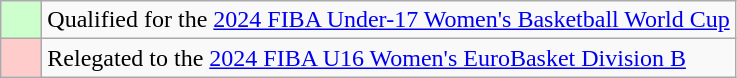<table class="wikitable">
<tr>
<td width=20px bgcolor="#ccffcc"></td>
<td>Qualified for the <a href='#'>2024 FIBA Under-17 Women's Basketball World Cup</a></td>
</tr>
<tr>
<td bgcolor="#ffcccc"></td>
<td>Relegated to the <a href='#'>2024 FIBA U16 Women's EuroBasket Division B</a></td>
</tr>
</table>
